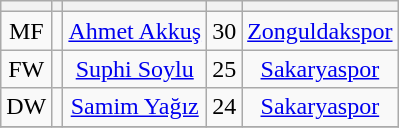<table class="wikitable sortable" style="text-align: center">
<tr>
<th></th>
<th></th>
<th></th>
<th></th>
<th></th>
</tr>
<tr>
<td>MF</td>
<td></td>
<td><a href='#'>Ahmet Akkuş</a></td>
<td>30</td>
<td><a href='#'>Zonguldakspor</a></td>
</tr>
<tr>
<td>FW</td>
<td></td>
<td><a href='#'>Suphi Soylu</a></td>
<td>25</td>
<td><a href='#'>Sakaryaspor</a></td>
</tr>
<tr>
<td>DW</td>
<td></td>
<td><a href='#'>Samim Yağız</a></td>
<td>24</td>
<td><a href='#'>Sakaryaspor</a></td>
</tr>
<tr>
</tr>
</table>
